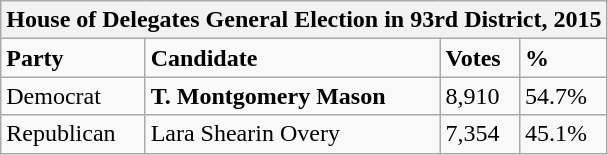<table class="wikitable">
<tr>
<th colspan="4">House of Delegates General Election in 93rd District, 2015 </th>
</tr>
<tr>
<td><strong>Party</strong></td>
<td><strong>Candidate</strong></td>
<td><strong>Votes</strong></td>
<td><strong>%</strong></td>
</tr>
<tr>
<td>Democrat</td>
<td><strong>T. Montgomery Mason</strong></td>
<td>8,910</td>
<td>54.7%</td>
</tr>
<tr>
<td>Republican</td>
<td>Lara Shearin Overy</td>
<td>7,354</td>
<td>45.1%</td>
</tr>
</table>
